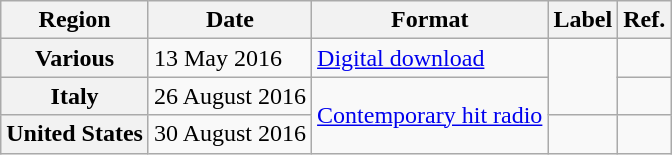<table class="wikitable plainrowheaders">
<tr>
<th scope="col">Region</th>
<th scope="col">Date</th>
<th scope="col">Format</th>
<th scope="col">Label</th>
<th scope="col">Ref.</th>
</tr>
<tr>
<th scope="row">Various</th>
<td>13 May 2016</td>
<td><a href='#'>Digital download</a></td>
<td rowspan="2"></td>
<td style="text-align:center;"></td>
</tr>
<tr>
<th scope="row">Italy</th>
<td>26 August 2016</td>
<td rowspan="2"><a href='#'>Contemporary hit radio</a></td>
<td style="text-align:center;"></td>
</tr>
<tr>
<th scope="row">United States</th>
<td>30 August 2016</td>
<td></td>
<td style="text-align:center;"></td>
</tr>
</table>
